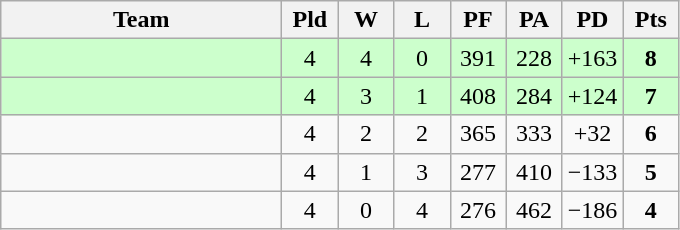<table class=wikitable style="text-align:center">
<tr>
<th width=180>Team</th>
<th width=30>Pld</th>
<th width=30>W</th>
<th width=30>L</th>
<th width=30>PF</th>
<th width=30>PA</th>
<th width=30>PD</th>
<th width=30>Pts</th>
</tr>
<tr bgcolor="#ccffcc">
<td align="left"></td>
<td>4</td>
<td>4</td>
<td>0</td>
<td>391</td>
<td>228</td>
<td>+163</td>
<td><strong>8</strong></td>
</tr>
<tr bgcolor="#ccffcc">
<td align="left"></td>
<td>4</td>
<td>3</td>
<td>1</td>
<td>408</td>
<td>284</td>
<td>+124</td>
<td><strong>7</strong></td>
</tr>
<tr>
<td align="left"></td>
<td>4</td>
<td>2</td>
<td>2</td>
<td>365</td>
<td>333</td>
<td>+32</td>
<td><strong>6</strong></td>
</tr>
<tr>
<td align="left"></td>
<td>4</td>
<td>1</td>
<td>3</td>
<td>277</td>
<td>410</td>
<td>−133</td>
<td><strong>5</strong></td>
</tr>
<tr>
<td align="left"></td>
<td>4</td>
<td>0</td>
<td>4</td>
<td>276</td>
<td>462</td>
<td>−186</td>
<td><strong>4</strong></td>
</tr>
</table>
